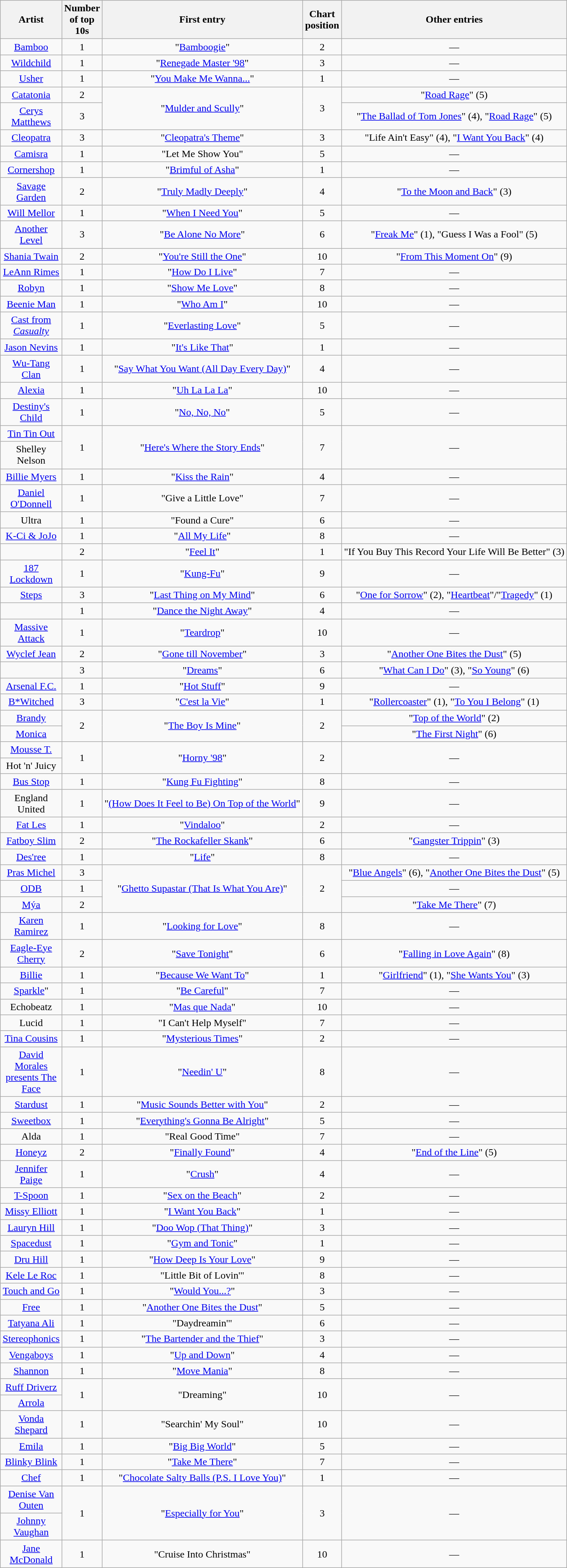<table class="wikitable sortable mw-collapsible mw-collapsed" style="text-align: center;">
<tr>
<th scope="col" style="width:55px;">Artist</th>
<th scope="col" style="width:55px;" data-sort-type="number">Number of top 10s</th>
<th scope="col" style="text-align:center;">First entry</th>
<th scope="col" style="width:55px;" data-sort-type="number">Chart position</th>
<th scope="col" style="text-align:center;">Other entries</th>
</tr>
<tr>
<td><a href='#'>Bamboo</a></td>
<td>1</td>
<td>"<a href='#'>Bamboogie</a>"</td>
<td>2</td>
<td>—</td>
</tr>
<tr>
<td><a href='#'>Wildchild</a></td>
<td>1</td>
<td>"<a href='#'>Renegade Master '98</a>"</td>
<td>3</td>
<td>—</td>
</tr>
<tr>
<td><a href='#'>Usher</a></td>
<td>1</td>
<td>"<a href='#'>You Make Me Wanna...</a>"</td>
<td>1</td>
<td>—</td>
</tr>
<tr>
<td><a href='#'>Catatonia</a></td>
<td>2</td>
<td rowspan="2">"<a href='#'>Mulder and Scully</a>"</td>
<td rowspan="2">3</td>
<td>"<a href='#'>Road Rage</a>" (5)</td>
</tr>
<tr>
<td><a href='#'>Cerys Matthews</a></td>
<td>3</td>
<td>"<a href='#'>The Ballad of Tom Jones</a>" (4), "<a href='#'>Road Rage</a>" (5)</td>
</tr>
<tr>
<td><a href='#'>Cleopatra</a></td>
<td>3</td>
<td>"<a href='#'>Cleopatra's Theme</a>"</td>
<td>3</td>
<td>"Life Ain't Easy" (4), "<a href='#'>I Want You Back</a>" (4)</td>
</tr>
<tr>
<td><a href='#'>Camisra</a></td>
<td>1</td>
<td>"Let Me Show You"</td>
<td>5</td>
<td>—</td>
</tr>
<tr>
<td><a href='#'>Cornershop</a></td>
<td>1</td>
<td>"<a href='#'>Brimful of Asha</a>"</td>
<td>1</td>
<td>—</td>
</tr>
<tr>
<td><a href='#'>Savage Garden</a></td>
<td>2</td>
<td>"<a href='#'>Truly Madly Deeply</a>"</td>
<td>4</td>
<td>"<a href='#'>To the Moon and Back</a>" (3)</td>
</tr>
<tr>
<td><a href='#'>Will Mellor</a></td>
<td>1</td>
<td>"<a href='#'>When I Need You</a>"</td>
<td>5</td>
<td>—</td>
</tr>
<tr>
<td><a href='#'>Another Level</a></td>
<td>3</td>
<td>"<a href='#'>Be Alone No More</a>"</td>
<td>6</td>
<td>"<a href='#'>Freak Me</a>" (1), "Guess I Was a Fool" (5)</td>
</tr>
<tr>
<td><a href='#'>Shania Twain</a></td>
<td>2</td>
<td>"<a href='#'>You're Still the One</a>"</td>
<td>10</td>
<td>"<a href='#'>From This Moment On</a>" (9)</td>
</tr>
<tr>
<td><a href='#'>LeAnn Rimes</a></td>
<td>1</td>
<td>"<a href='#'>How Do I Live</a>"</td>
<td>7</td>
<td>—</td>
</tr>
<tr>
<td><a href='#'>Robyn</a></td>
<td>1</td>
<td>"<a href='#'>Show Me Love</a>"</td>
<td>8</td>
<td>—</td>
</tr>
<tr>
<td><a href='#'>Beenie Man</a></td>
<td>1</td>
<td>"<a href='#'>Who Am I</a>"</td>
<td>10</td>
<td>—</td>
</tr>
<tr>
<td><a href='#'>Cast from <em>Casualty</em></a></td>
<td>1</td>
<td>"<a href='#'>Everlasting Love</a>"</td>
<td>5</td>
<td>—</td>
</tr>
<tr>
<td><a href='#'>Jason Nevins</a></td>
<td>1</td>
<td>"<a href='#'>It's Like That</a>"</td>
<td>1</td>
<td>—</td>
</tr>
<tr>
<td><a href='#'>Wu-Tang Clan</a></td>
<td>1</td>
<td>"<a href='#'>Say What You Want (All Day Every Day)</a>"</td>
<td>4</td>
<td>—</td>
</tr>
<tr>
<td><a href='#'>Alexia</a></td>
<td>1</td>
<td>"<a href='#'>Uh La La La</a>"</td>
<td>10</td>
<td>—</td>
</tr>
<tr>
<td><a href='#'>Destiny's Child</a></td>
<td>1</td>
<td>"<a href='#'>No, No, No</a>"</td>
<td>5</td>
<td>—</td>
</tr>
<tr>
<td><a href='#'>Tin Tin Out</a></td>
<td rowspan="2">1</td>
<td rowspan="2">"<a href='#'>Here's Where the Story Ends</a>"</td>
<td rowspan="2">7</td>
<td rowspan="2">—</td>
</tr>
<tr>
<td>Shelley Nelson</td>
</tr>
<tr>
<td><a href='#'>Billie Myers</a></td>
<td>1</td>
<td>"<a href='#'>Kiss the Rain</a>"</td>
<td>4</td>
<td>—</td>
</tr>
<tr>
<td><a href='#'>Daniel O'Donnell</a></td>
<td>1</td>
<td>"Give a Little Love"</td>
<td>7</td>
<td>—</td>
</tr>
<tr>
<td>Ultra</td>
<td>1</td>
<td>"Found a Cure"</td>
<td>6</td>
<td>—</td>
</tr>
<tr>
<td><a href='#'>K-Ci & JoJo</a></td>
<td>1</td>
<td>"<a href='#'>All My Life</a>"</td>
<td>8</td>
<td>—</td>
</tr>
<tr>
<td></td>
<td>2</td>
<td>"<a href='#'>Feel It</a>"</td>
<td>1</td>
<td>"If You Buy This Record Your Life Will Be Better" (3)</td>
</tr>
<tr>
<td><a href='#'>187 Lockdown</a></td>
<td>1</td>
<td>"<a href='#'>Kung-Fu</a>"</td>
<td>9</td>
<td>—</td>
</tr>
<tr>
<td><a href='#'>Steps</a></td>
<td>3</td>
<td>"<a href='#'>Last Thing on My Mind</a>"</td>
<td>6</td>
<td>"<a href='#'>One for Sorrow</a>" (2), "<a href='#'>Heartbeat</a>"/"<a href='#'>Tragedy</a>" (1) </td>
</tr>
<tr>
<td></td>
<td>1</td>
<td>"<a href='#'>Dance the Night Away</a>"</td>
<td>4</td>
<td>—</td>
</tr>
<tr>
<td><a href='#'>Massive Attack</a></td>
<td>1</td>
<td>"<a href='#'>Teardrop</a>"</td>
<td>10</td>
<td>—</td>
</tr>
<tr>
<td><a href='#'>Wyclef Jean</a></td>
<td>2</td>
<td>"<a href='#'>Gone till November</a>"</td>
<td>3</td>
<td>"<a href='#'>Another One Bites the Dust</a>" (5)</td>
</tr>
<tr>
<td></td>
<td>3</td>
<td>"<a href='#'>Dreams</a>"</td>
<td>6</td>
<td>"<a href='#'>What Can I Do</a>" (3), "<a href='#'>So Young</a>" (6)</td>
</tr>
<tr>
<td><a href='#'>Arsenal F.C.</a></td>
<td>1</td>
<td>"<a href='#'>Hot Stuff</a>"</td>
<td>9</td>
<td>—</td>
</tr>
<tr>
<td><a href='#'>B*Witched</a></td>
<td>3</td>
<td>"<a href='#'>C'est la Vie</a>"</td>
<td>1</td>
<td>"<a href='#'>Rollercoaster</a>" (1), "<a href='#'>To You I Belong</a>" (1)</td>
</tr>
<tr>
<td><a href='#'>Brandy</a></td>
<td rowspan="2">2</td>
<td rowspan="2">"<a href='#'>The Boy Is Mine</a>"</td>
<td rowspan="2">2</td>
<td>"<a href='#'>Top of the World</a>" (2)</td>
</tr>
<tr>
<td><a href='#'>Monica</a></td>
<td>"<a href='#'>The First Night</a>" (6)</td>
</tr>
<tr>
<td><a href='#'>Mousse T.</a></td>
<td rowspan="2">1</td>
<td rowspan="2">"<a href='#'>Horny '98</a>"</td>
<td rowspan="2">2</td>
<td rowspan="2">—</td>
</tr>
<tr>
<td>Hot 'n' Juicy</td>
</tr>
<tr>
<td><a href='#'>Bus Stop</a></td>
<td>1</td>
<td>"<a href='#'>Kung Fu Fighting</a>"</td>
<td>8</td>
<td>—</td>
</tr>
<tr>
<td>England United</td>
<td>1</td>
<td>"<a href='#'>(How Does It Feel to Be) On Top of the World</a>"</td>
<td>9</td>
<td>—</td>
</tr>
<tr>
<td><a href='#'>Fat Les</a></td>
<td>1</td>
<td>"<a href='#'>Vindaloo</a>"</td>
<td>2</td>
<td>—</td>
</tr>
<tr>
<td><a href='#'>Fatboy Slim</a></td>
<td>2</td>
<td>"<a href='#'>The Rockafeller Skank</a>"</td>
<td>6</td>
<td>"<a href='#'>Gangster Trippin</a>" (3)</td>
</tr>
<tr>
<td><a href='#'>Des'ree</a></td>
<td>1</td>
<td>"<a href='#'>Life</a>"</td>
<td>8</td>
<td>—</td>
</tr>
<tr>
<td><a href='#'>Pras Michel</a></td>
<td>3</td>
<td rowspan="3">"<a href='#'>Ghetto Supastar (That Is What You Are)</a>"</td>
<td rowspan="3">2</td>
<td>"<a href='#'>Blue Angels</a>" (6), "<a href='#'>Another One Bites the Dust</a>" (5)</td>
</tr>
<tr>
<td><a href='#'>ODB</a></td>
<td>1</td>
<td>—</td>
</tr>
<tr>
<td><a href='#'>Mýa</a></td>
<td>2</td>
<td>"<a href='#'>Take Me There</a>" (7)</td>
</tr>
<tr>
<td><a href='#'>Karen Ramirez</a></td>
<td>1</td>
<td>"<a href='#'>Looking for Love</a>"</td>
<td>8</td>
<td>—</td>
</tr>
<tr>
<td><a href='#'>Eagle-Eye Cherry</a></td>
<td>2</td>
<td>"<a href='#'>Save Tonight</a>"</td>
<td>6</td>
<td>"<a href='#'>Falling in Love Again</a>" (8)</td>
</tr>
<tr>
<td><a href='#'>Billie</a></td>
<td>1</td>
<td>"<a href='#'>Because We Want To</a>"</td>
<td>1</td>
<td>"<a href='#'>Girlfriend</a>" (1), "<a href='#'>She Wants You</a>" (3)</td>
</tr>
<tr>
<td><a href='#'>Sparkle</a>"</td>
<td>1</td>
<td>"<a href='#'>Be Careful</a>"</td>
<td>7</td>
<td>—</td>
</tr>
<tr>
<td>Echobeatz</td>
<td>1</td>
<td>"<a href='#'>Mas que Nada</a>"</td>
<td>10</td>
<td>—</td>
</tr>
<tr>
<td>Lucid</td>
<td>1</td>
<td>"I Can't Help Myself"</td>
<td>7</td>
<td>—</td>
</tr>
<tr>
<td><a href='#'>Tina Cousins</a></td>
<td>1</td>
<td>"<a href='#'>Mysterious Times</a>"</td>
<td>2</td>
<td>—</td>
</tr>
<tr>
<td><a href='#'>David Morales presents The Face</a></td>
<td>1</td>
<td>"<a href='#'>Needin' U</a>"</td>
<td>8</td>
<td>—</td>
</tr>
<tr>
<td><a href='#'>Stardust</a></td>
<td>1</td>
<td>"<a href='#'>Music Sounds Better with You</a>"</td>
<td>2</td>
<td>—</td>
</tr>
<tr>
<td><a href='#'>Sweetbox</a></td>
<td>1</td>
<td>"<a href='#'>Everything's Gonna Be Alright</a>"</td>
<td>5</td>
<td>—</td>
</tr>
<tr>
<td>Alda</td>
<td>1</td>
<td>"Real Good Time"</td>
<td>7</td>
<td>—</td>
</tr>
<tr>
<td><a href='#'>Honeyz</a></td>
<td>2</td>
<td>"<a href='#'>Finally Found</a>"</td>
<td>4</td>
<td>"<a href='#'>End of the Line</a>" (5)</td>
</tr>
<tr>
<td><a href='#'>Jennifer Paige</a></td>
<td>1</td>
<td>"<a href='#'>Crush</a>"</td>
<td>4</td>
<td>—</td>
</tr>
<tr>
<td><a href='#'>T-Spoon</a></td>
<td>1</td>
<td>"<a href='#'>Sex on the Beach</a>"</td>
<td>2</td>
<td>—</td>
</tr>
<tr>
<td><a href='#'>Missy Elliott</a></td>
<td>1</td>
<td>"<a href='#'>I Want You Back</a>"</td>
<td>1</td>
<td>—</td>
</tr>
<tr>
<td><a href='#'>Lauryn Hill</a></td>
<td>1</td>
<td>"<a href='#'>Doo Wop (That Thing)</a>"</td>
<td>3</td>
<td>—</td>
</tr>
<tr>
<td><a href='#'>Spacedust</a></td>
<td>1</td>
<td>"<a href='#'>Gym and Tonic</a>"</td>
<td>1</td>
<td>—</td>
</tr>
<tr>
<td><a href='#'>Dru Hill</a></td>
<td>1</td>
<td>"<a href='#'>How Deep Is Your Love</a>"</td>
<td>9</td>
<td>—</td>
</tr>
<tr>
<td><a href='#'>Kele Le Roc</a></td>
<td>1</td>
<td>"Little Bit of Lovin'"</td>
<td>8</td>
<td>—</td>
</tr>
<tr>
<td><a href='#'>Touch and Go</a></td>
<td>1</td>
<td>"<a href='#'>Would You...?</a>"</td>
<td>3</td>
<td>—</td>
</tr>
<tr>
<td><a href='#'>Free</a></td>
<td>1</td>
<td>"<a href='#'>Another One Bites the Dust</a>"</td>
<td>5</td>
<td>—</td>
</tr>
<tr>
<td><a href='#'>Tatyana Ali</a></td>
<td>1</td>
<td>"Daydreamin'"</td>
<td>6</td>
<td>—</td>
</tr>
<tr>
<td><a href='#'>Stereophonics</a></td>
<td>1</td>
<td>"<a href='#'>The Bartender and the Thief</a>"</td>
<td>3</td>
<td>—</td>
</tr>
<tr>
<td><a href='#'>Vengaboys</a></td>
<td>1</td>
<td>"<a href='#'>Up and Down</a>"</td>
<td>4</td>
<td>—</td>
</tr>
<tr>
<td><a href='#'>Shannon</a></td>
<td>1</td>
<td>"<a href='#'>Move Mania</a>"</td>
<td>8</td>
<td>—</td>
</tr>
<tr>
<td><a href='#'>Ruff Driverz</a></td>
<td rowspan="2">1</td>
<td rowspan="2">"Dreaming"</td>
<td rowspan="2">10</td>
<td rowspan="2">—</td>
</tr>
<tr>
<td><a href='#'>Arrola</a></td>
</tr>
<tr>
<td><a href='#'>Vonda Shepard</a></td>
<td>1</td>
<td>"Searchin' My Soul"</td>
<td>10</td>
<td>—</td>
</tr>
<tr>
<td><a href='#'>Emila</a></td>
<td>1</td>
<td>"<a href='#'>Big Big World</a>"</td>
<td>5</td>
<td>—</td>
</tr>
<tr>
<td><a href='#'>Blinky Blink</a></td>
<td>1</td>
<td>"<a href='#'>Take Me There</a>"</td>
<td>7</td>
<td>—</td>
</tr>
<tr>
<td><a href='#'>Chef</a></td>
<td>1</td>
<td>"<a href='#'>Chocolate Salty Balls (P.S. I Love You)</a>" </td>
<td>1</td>
<td>—</td>
</tr>
<tr>
<td><a href='#'>Denise Van Outen</a></td>
<td rowspan="2">1</td>
<td rowspan="2">"<a href='#'>Especially for You</a>"</td>
<td rowspan="2">3</td>
<td rowspan="2">—</td>
</tr>
<tr>
<td><a href='#'>Johnny Vaughan</a></td>
</tr>
<tr>
<td><a href='#'>Jane McDonald</a></td>
<td>1</td>
<td>"Cruise Into Christmas"</td>
<td>10</td>
<td>—</td>
</tr>
</table>
